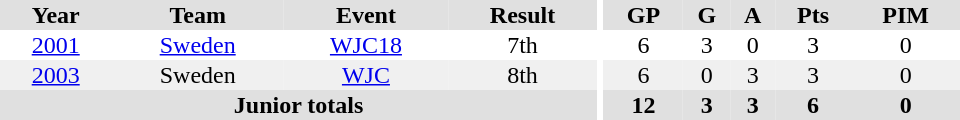<table border="0" cellpadding="1" cellspacing="0" ID="Table3" style="text-align:center; width:40em">
<tr ALIGN="center" bgcolor="#e0e0e0">
<th>Year</th>
<th>Team</th>
<th>Event</th>
<th>Result</th>
<th rowspan="99" bgcolor="#ffffff"></th>
<th>GP</th>
<th>G</th>
<th>A</th>
<th>Pts</th>
<th>PIM</th>
</tr>
<tr>
<td><a href='#'>2001</a></td>
<td><a href='#'>Sweden</a></td>
<td><a href='#'>WJC18</a></td>
<td>7th</td>
<td>6</td>
<td>3</td>
<td>0</td>
<td>3</td>
<td>0</td>
</tr>
<tr bgcolor="#f0f0f0">
<td><a href='#'>2003</a></td>
<td>Sweden</td>
<td><a href='#'>WJC</a></td>
<td>8th</td>
<td>6</td>
<td>0</td>
<td>3</td>
<td>3</td>
<td>0</td>
</tr>
<tr ALIGN="center" bgcolor="#e0e0e0">
<th colspan=4>Junior totals</th>
<th>12</th>
<th>3</th>
<th>3</th>
<th>6</th>
<th>0</th>
</tr>
</table>
